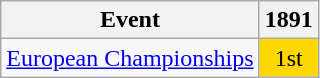<table class="wikitable">
<tr>
<th>Event</th>
<th>1891</th>
</tr>
<tr>
<td><a href='#'>European Championships</a></td>
<td align="center" bgcolor="gold">1st</td>
</tr>
</table>
